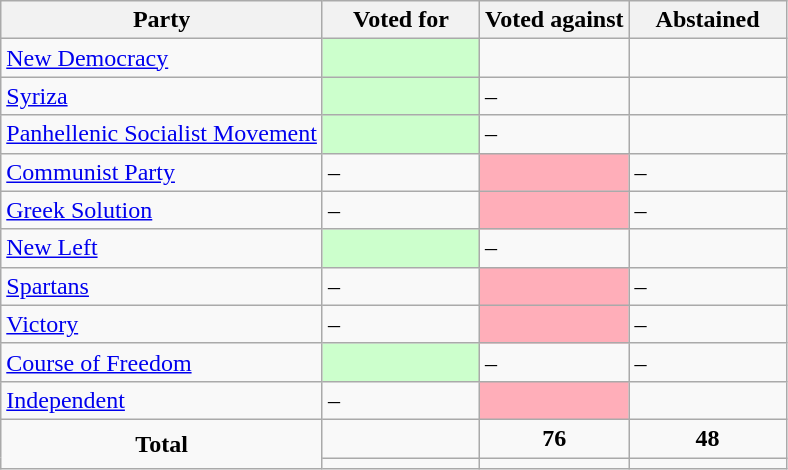<table class="wikitable">
<tr>
<th>Party</th>
<th style="width:20%;">Voted for</th>
<th>Voted against</th>
<th style="width:20%;">Abstained</th>
</tr>
<tr>
<td> <a href='#'>New Democracy</a></td>
<td style="background-color:#CCFFCC;"></td>
<td></td>
<td></td>
</tr>
<tr>
<td> <a href='#'>Syriza</a></td>
<td style="background-color:#CCFFCC;"></td>
<td>–</td>
<td></td>
</tr>
<tr>
<td> <a href='#'>Panhellenic Socialist Movement</a></td>
<td style="background-color:#CCFFCC;"></td>
<td>–</td>
<td></td>
</tr>
<tr>
<td> <a href='#'>Communist Party</a></td>
<td>–</td>
<td – style="background-color:#FFAEB9;"></td>
<td>–</td>
</tr>
<tr>
<td> <a href='#'>Greek Solution</a></td>
<td>–</td>
<td style="background-color:#FFAEB9;"></td>
<td>–</td>
</tr>
<tr>
<td> <a href='#'>New Left</a></td>
<td style="background-color:#CCFFCC;"></td>
<td>–</td>
<td></td>
</tr>
<tr>
<td> <a href='#'>Spartans</a></td>
<td>–</td>
<td style="background-color:#FFAEB9;"></td>
<td>–</td>
</tr>
<tr>
<td> <a href='#'>Victory</a></td>
<td>–</td>
<td style="background-color:#FFAEB9;"></td>
<td>–</td>
</tr>
<tr>
<td> <a href='#'>Course of Freedom</a></td>
<td style="background-color:#CCFFCC;"></td>
<td>–</td>
<td>–</td>
</tr>
<tr>
<td> <a href='#'>Independent</a></td>
<td>–</td>
<td style="background-color:#FFAEB9;"></td>
<td></td>
</tr>
<tr>
<td style="text-align:center;" rowspan="2"><strong>Total</strong></td>
<td></td>
<td style="text-align:center;"><strong>76</strong></td>
<td style="text-align:center;"><strong>48</strong></td>
</tr>
<tr>
<td style="text-align:center;"></td>
<td style="text-align:center;"></td>
<td style="text-align:center;"></td>
</tr>
</table>
